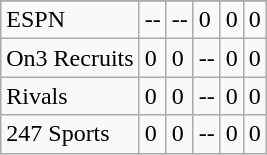<table class="wikitable">
<tr>
</tr>
<tr>
<td>ESPN</td>
<td>--</td>
<td>--</td>
<td>0</td>
<td>0</td>
<td>0</td>
</tr>
<tr>
<td>On3 Recruits</td>
<td>0</td>
<td>0</td>
<td>--</td>
<td>0</td>
<td>0</td>
</tr>
<tr>
<td>Rivals</td>
<td>0</td>
<td>0</td>
<td>--</td>
<td>0</td>
<td>0</td>
</tr>
<tr>
<td>247 Sports</td>
<td>0</td>
<td>0</td>
<td>--</td>
<td>0</td>
<td>0</td>
</tr>
</table>
